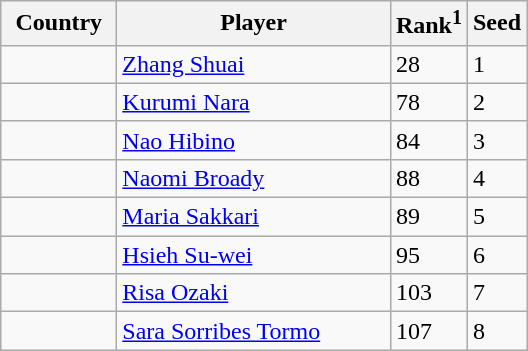<table class="sortable wikitable">
<tr>
<th width="70">Country</th>
<th width="175">Player</th>
<th>Rank<sup>1</sup></th>
<th>Seed</th>
</tr>
<tr>
<td></td>
<td><a href='#'>Zhang Shuai</a></td>
<td>28</td>
<td>1</td>
</tr>
<tr>
<td></td>
<td><a href='#'>Kurumi Nara</a></td>
<td>78</td>
<td>2</td>
</tr>
<tr>
<td></td>
<td><a href='#'>Nao Hibino</a></td>
<td>84</td>
<td>3</td>
</tr>
<tr>
<td></td>
<td><a href='#'>Naomi Broady</a></td>
<td>88</td>
<td>4</td>
</tr>
<tr>
<td></td>
<td><a href='#'>Maria Sakkari</a></td>
<td>89</td>
<td>5</td>
</tr>
<tr>
<td></td>
<td><a href='#'>Hsieh Su-wei</a></td>
<td>95</td>
<td>6</td>
</tr>
<tr>
<td></td>
<td><a href='#'>Risa Ozaki</a></td>
<td>103</td>
<td>7</td>
</tr>
<tr>
<td></td>
<td><a href='#'>Sara Sorribes Tormo</a></td>
<td>107</td>
<td>8</td>
</tr>
</table>
